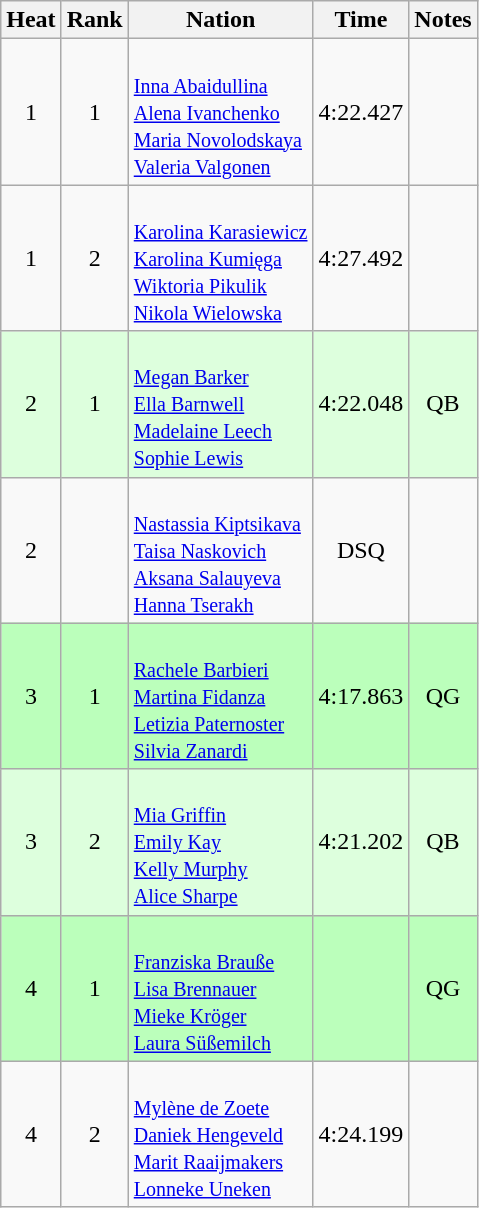<table class="wikitable sortable" style="text-align:center">
<tr>
<th>Heat</th>
<th>Rank</th>
<th>Nation</th>
<th>Time</th>
<th>Notes</th>
</tr>
<tr>
<td>1</td>
<td>1</td>
<td align=left><br><small><a href='#'>Inna Abaidullina</a><br><a href='#'>Alena Ivanchenko</a><br><a href='#'>Maria Novolodskaya</a><br><a href='#'>Valeria Valgonen</a></small></td>
<td>4:22.427</td>
<td></td>
</tr>
<tr>
<td>1</td>
<td>2</td>
<td align=left><br><small><a href='#'>Karolina Karasiewicz</a><br><a href='#'>Karolina Kumięga</a><br><a href='#'>Wiktoria Pikulik</a><br><a href='#'>Nikola Wielowska</a></small></td>
<td>4:27.492</td>
<td></td>
</tr>
<tr bgcolor=ddffdd>
<td>2</td>
<td>1</td>
<td align=left><br><small><a href='#'>Megan Barker</a><br><a href='#'>Ella Barnwell</a><br><a href='#'>Madelaine Leech</a><br><a href='#'>Sophie Lewis</a></small></td>
<td>4:22.048</td>
<td>QB</td>
</tr>
<tr>
<td>2</td>
<td></td>
<td align=left><br><small><a href='#'>Nastassia Kiptsikava</a><br><a href='#'>Taisa Naskovich</a><br><a href='#'>Aksana Salauyeva</a><br><a href='#'>Hanna Tserakh</a></small></td>
<td>DSQ</td>
<td></td>
</tr>
<tr bgcolor=bbffbb>
<td>3</td>
<td>1</td>
<td align=left><br><small><a href='#'>Rachele Barbieri</a><br><a href='#'>Martina Fidanza</a><br><a href='#'>Letizia Paternoster</a><br><a href='#'>Silvia Zanardi</a></small></td>
<td>4:17.863</td>
<td>QG</td>
</tr>
<tr bgcolor=ddffdd>
<td>3</td>
<td>2</td>
<td align=left><br><small><a href='#'>Mia Griffin</a><br><a href='#'>Emily Kay</a><br><a href='#'>Kelly Murphy</a><br><a href='#'>Alice Sharpe</a></small></td>
<td>4:21.202</td>
<td>QB</td>
</tr>
<tr bgcolor=bbffbb>
<td>4</td>
<td>1</td>
<td align=left><br><small><a href='#'>Franziska Brauße</a><br><a href='#'>Lisa Brennauer</a><br><a href='#'>Mieke Kröger</a><br><a href='#'>Laura Süßemilch</a></small></td>
<td></td>
<td>QG</td>
</tr>
<tr>
<td>4</td>
<td>2</td>
<td align=left><br><small><a href='#'>Mylène de Zoete</a><br><a href='#'>Daniek Hengeveld</a><br><a href='#'>Marit Raaijmakers</a><br><a href='#'>Lonneke Uneken</a></small></td>
<td>4:24.199</td>
<td></td>
</tr>
</table>
